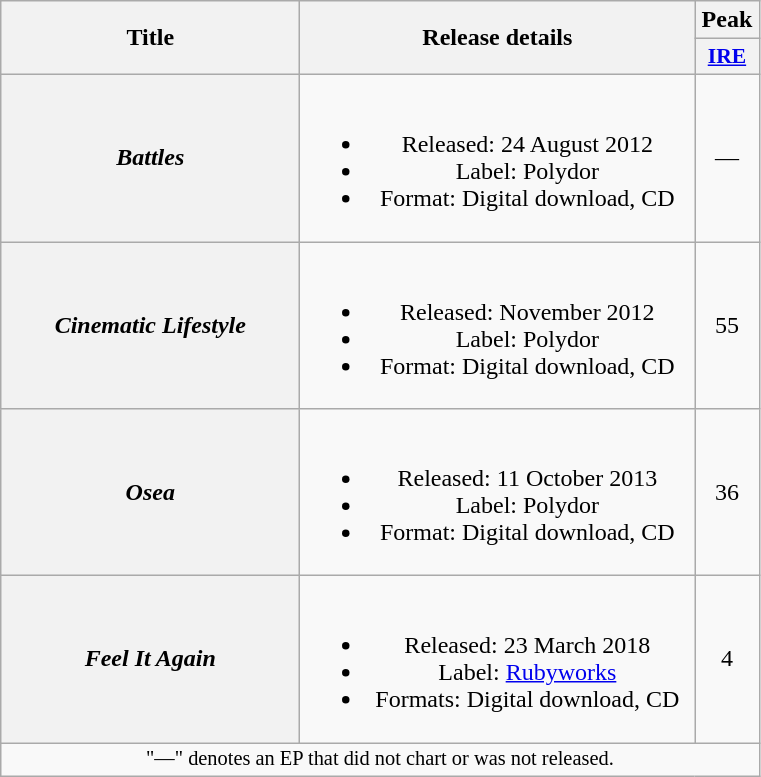<table class="wikitable plainrowheaders" style="text-align:center;">
<tr>
<th scope="col" rowspan="2" style="width:12em;">Title</th>
<th scope="col" rowspan="2" style="width:16em;">Release details</th>
<th scope="col" colspan="1">Peak</th>
</tr>
<tr>
<th scope="col" style="width:2.5em;font-size:90%;"><a href='#'>IRE</a><br></th>
</tr>
<tr>
<th scope="row"><em>Battles</em></th>
<td><br><ul><li>Released: 24 August 2012</li><li>Label: Polydor</li><li>Format: Digital download, CD</li></ul></td>
<td>—</td>
</tr>
<tr>
<th scope="row"><em>Cinematic Lifestyle</em></th>
<td><br><ul><li>Released: November 2012</li><li>Label: Polydor</li><li>Format: Digital download, CD</li></ul></td>
<td>55</td>
</tr>
<tr>
<th scope="row"><em>Osea</em></th>
<td><br><ul><li>Released: 11 October 2013</li><li>Label: Polydor</li><li>Format: Digital download, CD</li></ul></td>
<td>36</td>
</tr>
<tr>
<th scope="row"><em>Feel It Again</em></th>
<td><br><ul><li>Released: 23 March 2018</li><li>Label: <a href='#'>Rubyworks</a></li><li>Formats: Digital download, CD</li></ul></td>
<td>4</td>
</tr>
<tr>
<td colspan="18" style="font-size:85%">"—" denotes an EP that did not chart or was not released.</td>
</tr>
</table>
